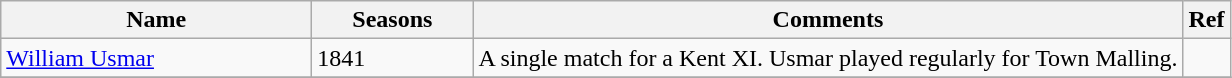<table class="wikitable">
<tr>
<th style="width:200px">Name</th>
<th style="width: 100px">Seasons</th>
<th>Comments</th>
<th>Ref</th>
</tr>
<tr>
<td><a href='#'>William Usmar</a></td>
<td>1841</td>
<td>A single match for a Kent XI. Usmar played regularly for Town Malling.</td>
<td></td>
</tr>
<tr>
</tr>
</table>
